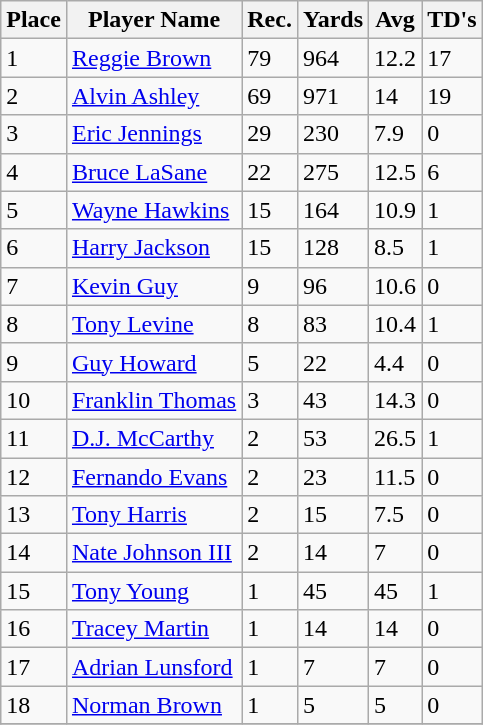<table class="wikitable">
<tr>
<th>Place</th>
<th>Player Name</th>
<th>Rec.</th>
<th>Yards</th>
<th>Avg</th>
<th>TD's</th>
</tr>
<tr>
<td>1</td>
<td><a href='#'>Reggie Brown</a></td>
<td>79</td>
<td>964</td>
<td>12.2</td>
<td>17</td>
</tr>
<tr>
<td>2</td>
<td><a href='#'>Alvin Ashley</a></td>
<td>69</td>
<td>971</td>
<td>14</td>
<td>19</td>
</tr>
<tr>
<td>3</td>
<td><a href='#'>Eric Jennings</a></td>
<td>29</td>
<td>230</td>
<td>7.9</td>
<td>0</td>
</tr>
<tr>
<td>4</td>
<td><a href='#'>Bruce LaSane</a></td>
<td>22</td>
<td>275</td>
<td>12.5</td>
<td>6</td>
</tr>
<tr>
<td>5</td>
<td><a href='#'>Wayne Hawkins</a></td>
<td>15</td>
<td>164</td>
<td>10.9</td>
<td>1</td>
</tr>
<tr>
<td>6</td>
<td><a href='#'>Harry Jackson</a></td>
<td>15</td>
<td>128</td>
<td>8.5</td>
<td>1</td>
</tr>
<tr>
<td>7</td>
<td><a href='#'>Kevin Guy</a></td>
<td>9</td>
<td>96</td>
<td>10.6</td>
<td>0</td>
</tr>
<tr>
<td>8</td>
<td><a href='#'>Tony Levine</a></td>
<td>8</td>
<td>83</td>
<td>10.4</td>
<td>1</td>
</tr>
<tr>
<td>9</td>
<td><a href='#'>Guy Howard</a></td>
<td>5</td>
<td>22</td>
<td>4.4</td>
<td>0</td>
</tr>
<tr>
<td>10</td>
<td><a href='#'>Franklin Thomas</a></td>
<td>3</td>
<td>43</td>
<td>14.3</td>
<td>0</td>
</tr>
<tr>
<td>11</td>
<td><a href='#'>D.J. McCarthy</a></td>
<td>2</td>
<td>53</td>
<td>26.5</td>
<td>1</td>
</tr>
<tr>
<td>12</td>
<td><a href='#'>Fernando Evans</a></td>
<td>2</td>
<td>23</td>
<td>11.5</td>
<td>0</td>
</tr>
<tr>
<td>13</td>
<td><a href='#'>Tony Harris</a></td>
<td>2</td>
<td>15</td>
<td>7.5</td>
<td>0</td>
</tr>
<tr>
<td>14</td>
<td><a href='#'>Nate Johnson III</a></td>
<td>2</td>
<td>14</td>
<td>7</td>
<td>0</td>
</tr>
<tr>
<td>15</td>
<td><a href='#'>Tony Young</a></td>
<td>1</td>
<td>45</td>
<td>45</td>
<td>1</td>
</tr>
<tr>
<td>16</td>
<td><a href='#'>Tracey Martin</a></td>
<td>1</td>
<td>14</td>
<td>14</td>
<td>0</td>
</tr>
<tr>
<td>17</td>
<td><a href='#'>Adrian Lunsford</a></td>
<td>1</td>
<td>7</td>
<td>7</td>
<td>0</td>
</tr>
<tr>
<td>18</td>
<td><a href='#'>Norman Brown</a></td>
<td>1</td>
<td>5</td>
<td>5</td>
<td>0</td>
</tr>
<tr>
</tr>
</table>
